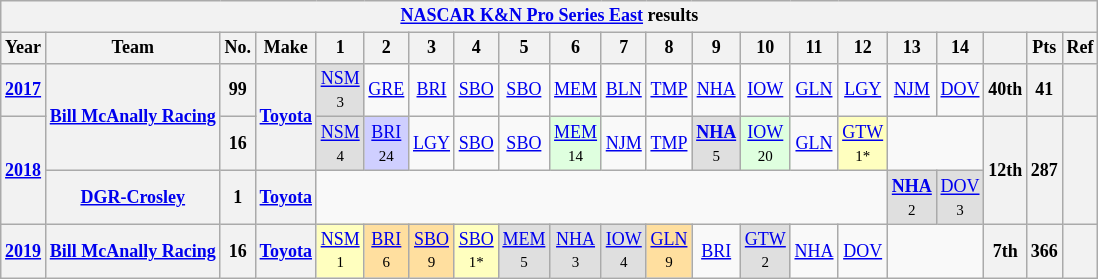<table class="wikitable" style="text-align:center; font-size:75%">
<tr>
<th colspan=21><a href='#'>NASCAR K&N Pro Series East</a> results</th>
</tr>
<tr>
<th>Year</th>
<th>Team</th>
<th>No.</th>
<th>Make</th>
<th>1</th>
<th>2</th>
<th>3</th>
<th>4</th>
<th>5</th>
<th>6</th>
<th>7</th>
<th>8</th>
<th>9</th>
<th>10</th>
<th>11</th>
<th>12</th>
<th>13</th>
<th>14</th>
<th></th>
<th>Pts</th>
<th>Ref</th>
</tr>
<tr>
<th><a href='#'>2017</a></th>
<th rowspan=2><a href='#'>Bill McAnally Racing</a></th>
<th>99</th>
<th rowspan=2><a href='#'>Toyota</a></th>
<td style="background:#DFDFDF;"><a href='#'>NSM</a><br><small>3</small></td>
<td><a href='#'>GRE</a></td>
<td><a href='#'>BRI</a></td>
<td><a href='#'>SBO</a></td>
<td><a href='#'>SBO</a></td>
<td><a href='#'>MEM</a></td>
<td><a href='#'>BLN</a></td>
<td><a href='#'>TMP</a></td>
<td><a href='#'>NHA</a></td>
<td><a href='#'>IOW</a></td>
<td><a href='#'>GLN</a></td>
<td><a href='#'>LGY</a></td>
<td><a href='#'>NJM</a></td>
<td><a href='#'>DOV</a></td>
<th>40th</th>
<th>41</th>
<th></th>
</tr>
<tr>
<th rowspan=2><a href='#'>2018</a></th>
<th>16</th>
<td style="background:#DFDFDF;"><a href='#'>NSM</a><br><small>4</small></td>
<td style="background:#CFCFFF;"><a href='#'>BRI</a><br><small>24</small></td>
<td><a href='#'>LGY</a></td>
<td><a href='#'>SBO</a></td>
<td><a href='#'>SBO</a></td>
<td style="background:#DFFFDF;"><a href='#'>MEM</a><br><small>14</small></td>
<td><a href='#'>NJM</a></td>
<td><a href='#'>TMP</a></td>
<td style="background:#DFDFDF;"><strong><a href='#'>NHA</a></strong><br><small>5</small></td>
<td style="background:#DFFFDF;"><a href='#'>IOW</a><br><small>20</small></td>
<td><a href='#'>GLN</a></td>
<td style="background:#FFFFBF;"><a href='#'>GTW</a><br><small>1*</small></td>
<td colspan=2></td>
<th rowspan=2>12th</th>
<th rowspan=2>287</th>
<th rowspan=2></th>
</tr>
<tr>
<th><a href='#'>DGR-Crosley</a></th>
<th>1</th>
<th><a href='#'>Toyota</a></th>
<td colspan=12></td>
<td style="background:#DFDFDF;"><strong><a href='#'>NHA</a></strong><br><small>2</small></td>
<td style="background:#DFDFDF;"><a href='#'>DOV</a><br><small>3</small></td>
</tr>
<tr>
<th><a href='#'>2019</a></th>
<th><a href='#'>Bill McAnally Racing</a></th>
<th>16</th>
<th><a href='#'>Toyota</a></th>
<td style="background:#FFFFBF;"><a href='#'>NSM</a><br><small>1</small></td>
<td style="background:#FFDF9F;"><a href='#'>BRI</a><br><small>6</small></td>
<td style="background:#FFDF9F;"><a href='#'>SBO</a><br><small>9</small></td>
<td style="background:#FFFFBF;"><a href='#'>SBO</a><br><small>1*</small></td>
<td style="background:#DFDFDF;"><a href='#'>MEM</a><br><small>5</small></td>
<td style="background:#DFDFDF;"><a href='#'>NHA</a><br><small>3</small></td>
<td style="background:#DFDFDF;"><a href='#'>IOW</a><br><small>4</small></td>
<td style="background:#FFDF9F;"><a href='#'>GLN</a><br><small>9</small></td>
<td><a href='#'>BRI</a></td>
<td style="background:#DFDFDF;"><a href='#'>GTW</a><br><small>2</small></td>
<td><a href='#'>NHA</a></td>
<td><a href='#'>DOV</a></td>
<td colspan=2></td>
<th>7th</th>
<th>366</th>
<th></th>
</tr>
</table>
